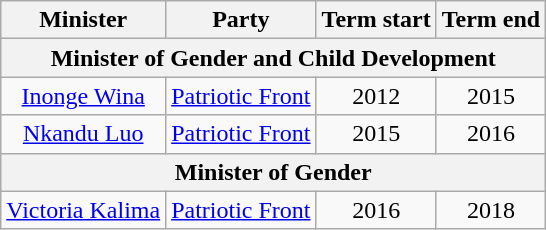<table class=wikitable style=text-align:center>
<tr>
<th>Minister</th>
<th>Party</th>
<th>Term start</th>
<th>Term end</th>
</tr>
<tr>
<th colspan=4>Minister of Gender and Child Development</th>
</tr>
<tr>
<td><a href='#'>Inonge Wina</a></td>
<td><a href='#'>Patriotic Front</a></td>
<td>2012</td>
<td>2015</td>
</tr>
<tr>
<td><a href='#'>Nkandu Luo</a></td>
<td><a href='#'>Patriotic Front</a></td>
<td>2015</td>
<td>2016</td>
</tr>
<tr>
<th colspan=4>Minister of Gender</th>
</tr>
<tr>
<td><a href='#'>Victoria Kalima</a></td>
<td><a href='#'>Patriotic Front</a></td>
<td>2016</td>
<td>2018</td>
</tr>
</table>
